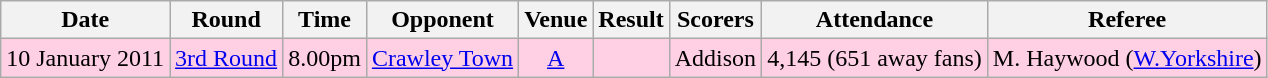<table class="wikitable" style="text-align:center">
<tr>
<th>Date</th>
<th>Round</th>
<th>Time</th>
<th>Opponent</th>
<th>Venue</th>
<th>Result</th>
<th>Scorers</th>
<th>Attendance</th>
<th>Referee</th>
</tr>
<tr bgcolor="ffd0e3">
<td>10 January 2011</td>
<td><a href='#'>3rd Round</a></td>
<td>8.00pm</td>
<td><a href='#'>Crawley Town</a></td>
<td><a href='#'>A</a></td>
<td></td>
<td>Addison </td>
<td>4,145 (651 away fans)</td>
<td>M. Haywood (<a href='#'>W.Yorkshire</a>)</td>
</tr>
</table>
